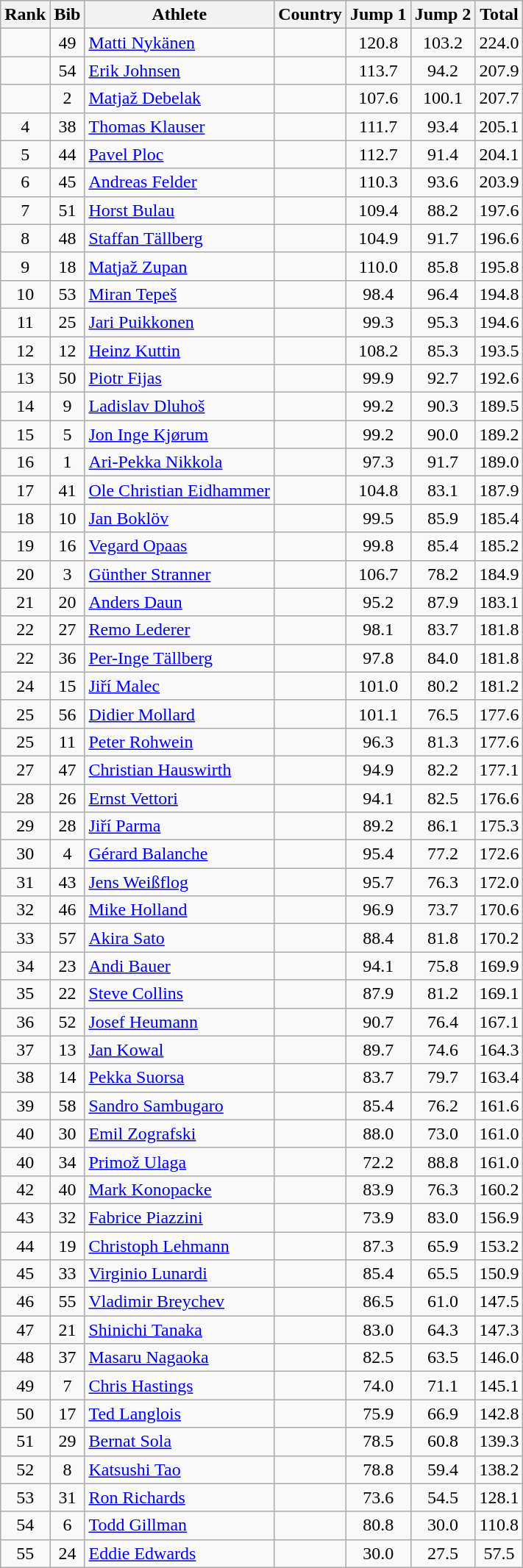<table class="wikitable sortable" style="text-align:center">
<tr>
<th>Rank</th>
<th>Bib</th>
<th>Athlete</th>
<th>Country</th>
<th>Jump 1</th>
<th>Jump 2</th>
<th>Total</th>
</tr>
<tr>
<td></td>
<td>49</td>
<td align=left><a href='#'>Matti Nykänen</a></td>
<td align=left></td>
<td>120.8</td>
<td>103.2</td>
<td>224.0</td>
</tr>
<tr>
<td></td>
<td>54</td>
<td align=left><a href='#'>Erik Johnsen</a></td>
<td align=left></td>
<td>113.7</td>
<td>94.2</td>
<td>207.9</td>
</tr>
<tr>
<td></td>
<td>2</td>
<td align=left><a href='#'>Matjaž Debelak</a></td>
<td align=left></td>
<td>107.6</td>
<td>100.1</td>
<td>207.7</td>
</tr>
<tr>
<td>4</td>
<td>38</td>
<td align=left><a href='#'>Thomas Klauser</a></td>
<td align=left></td>
<td>111.7</td>
<td>93.4</td>
<td>205.1</td>
</tr>
<tr>
<td>5</td>
<td>44</td>
<td align=left><a href='#'>Pavel Ploc</a></td>
<td align=left></td>
<td>112.7</td>
<td>91.4</td>
<td>204.1</td>
</tr>
<tr>
<td>6</td>
<td>45</td>
<td align=left><a href='#'>Andreas Felder</a></td>
<td align=left></td>
<td>110.3</td>
<td>93.6</td>
<td>203.9</td>
</tr>
<tr>
<td>7</td>
<td>51</td>
<td align=left><a href='#'>Horst Bulau</a></td>
<td align=left></td>
<td>109.4</td>
<td>88.2</td>
<td>197.6</td>
</tr>
<tr>
<td>8</td>
<td>48</td>
<td align=left><a href='#'>Staffan Tällberg</a></td>
<td align=left></td>
<td>104.9</td>
<td>91.7</td>
<td>196.6</td>
</tr>
<tr>
<td>9</td>
<td>18</td>
<td align=left><a href='#'>Matjaž Zupan</a></td>
<td align=left></td>
<td>110.0</td>
<td>85.8</td>
<td>195.8</td>
</tr>
<tr>
<td>10</td>
<td>53</td>
<td align=left><a href='#'>Miran Tepeš</a></td>
<td align=left></td>
<td>98.4</td>
<td>96.4</td>
<td>194.8</td>
</tr>
<tr>
<td>11</td>
<td>25</td>
<td align=left><a href='#'>Jari Puikkonen</a></td>
<td align=left></td>
<td>99.3</td>
<td>95.3</td>
<td>194.6</td>
</tr>
<tr>
<td>12</td>
<td>12</td>
<td align=left><a href='#'>Heinz Kuttin</a></td>
<td align=left></td>
<td>108.2</td>
<td>85.3</td>
<td>193.5</td>
</tr>
<tr>
<td>13</td>
<td>50</td>
<td align=left><a href='#'>Piotr Fijas</a></td>
<td align=left></td>
<td>99.9</td>
<td>92.7</td>
<td>192.6</td>
</tr>
<tr>
<td>14</td>
<td>9</td>
<td align=left><a href='#'>Ladislav Dluhoš</a></td>
<td align=left></td>
<td>99.2</td>
<td>90.3</td>
<td>189.5</td>
</tr>
<tr>
<td>15</td>
<td>5</td>
<td align=left><a href='#'>Jon Inge Kjørum</a></td>
<td align=left></td>
<td>99.2</td>
<td>90.0</td>
<td>189.2</td>
</tr>
<tr>
<td>16</td>
<td>1</td>
<td align=left><a href='#'>Ari-Pekka Nikkola</a></td>
<td align=left></td>
<td>97.3</td>
<td>91.7</td>
<td>189.0</td>
</tr>
<tr>
<td>17</td>
<td>41</td>
<td align=left><a href='#'>Ole Christian Eidhammer</a></td>
<td align=left></td>
<td>104.8</td>
<td>83.1</td>
<td>187.9</td>
</tr>
<tr>
<td>18</td>
<td>10</td>
<td align=left><a href='#'>Jan Boklöv</a></td>
<td align=left></td>
<td>99.5</td>
<td>85.9</td>
<td>185.4</td>
</tr>
<tr>
<td>19</td>
<td>16</td>
<td align=left><a href='#'>Vegard Opaas</a></td>
<td align=left></td>
<td>99.8</td>
<td>85.4</td>
<td>185.2</td>
</tr>
<tr>
<td>20</td>
<td>3</td>
<td align=left><a href='#'>Günther Stranner</a></td>
<td align=left></td>
<td>106.7</td>
<td>78.2</td>
<td>184.9</td>
</tr>
<tr>
<td>21</td>
<td>20</td>
<td align=left><a href='#'>Anders Daun</a></td>
<td align=left></td>
<td>95.2</td>
<td>87.9</td>
<td>183.1</td>
</tr>
<tr>
<td>22</td>
<td>27</td>
<td align=left><a href='#'>Remo Lederer</a></td>
<td align=left></td>
<td>98.1</td>
<td>83.7</td>
<td>181.8</td>
</tr>
<tr>
<td>22</td>
<td>36</td>
<td align=left><a href='#'>Per-Inge Tällberg</a></td>
<td align=left></td>
<td>97.8</td>
<td>84.0</td>
<td>181.8</td>
</tr>
<tr>
<td>24</td>
<td>15</td>
<td align=left><a href='#'>Jiří Malec</a></td>
<td align=left></td>
<td>101.0</td>
<td>80.2</td>
<td>181.2</td>
</tr>
<tr>
<td>25</td>
<td>56</td>
<td align=left><a href='#'>Didier Mollard</a></td>
<td align=left></td>
<td>101.1</td>
<td>76.5</td>
<td>177.6</td>
</tr>
<tr>
<td>25</td>
<td>11</td>
<td align=left><a href='#'>Peter Rohwein</a></td>
<td align=left></td>
<td>96.3</td>
<td>81.3</td>
<td>177.6</td>
</tr>
<tr>
<td>27</td>
<td>47</td>
<td align=left><a href='#'>Christian Hauswirth</a></td>
<td align=left></td>
<td>94.9</td>
<td>82.2</td>
<td>177.1</td>
</tr>
<tr>
<td>28</td>
<td>26</td>
<td align=left><a href='#'>Ernst Vettori</a></td>
<td align=left></td>
<td>94.1</td>
<td>82.5</td>
<td>176.6</td>
</tr>
<tr>
<td>29</td>
<td>28</td>
<td align=left><a href='#'>Jiří Parma</a></td>
<td align=left></td>
<td>89.2</td>
<td>86.1</td>
<td>175.3</td>
</tr>
<tr>
<td>30</td>
<td>4</td>
<td align=left><a href='#'>Gérard Balanche</a></td>
<td align=left></td>
<td>95.4</td>
<td>77.2</td>
<td>172.6</td>
</tr>
<tr>
<td>31</td>
<td>43</td>
<td align=left><a href='#'>Jens Weißflog</a></td>
<td align=left></td>
<td>95.7</td>
<td>76.3</td>
<td>172.0</td>
</tr>
<tr>
<td>32</td>
<td>46</td>
<td align=left><a href='#'>Mike Holland</a></td>
<td align=left></td>
<td>96.9</td>
<td>73.7</td>
<td>170.6</td>
</tr>
<tr>
<td>33</td>
<td>57</td>
<td align=left><a href='#'>Akira Sato</a></td>
<td align=left></td>
<td>88.4</td>
<td>81.8</td>
<td>170.2</td>
</tr>
<tr>
<td>34</td>
<td>23</td>
<td align=left><a href='#'>Andi Bauer</a></td>
<td align=left></td>
<td>94.1</td>
<td>75.8</td>
<td>169.9</td>
</tr>
<tr>
<td>35</td>
<td>22</td>
<td align=left><a href='#'>Steve Collins</a></td>
<td align=left></td>
<td>87.9</td>
<td>81.2</td>
<td>169.1</td>
</tr>
<tr>
<td>36</td>
<td>52</td>
<td align=left><a href='#'>Josef Heumann</a></td>
<td align=left></td>
<td>90.7</td>
<td>76.4</td>
<td>167.1</td>
</tr>
<tr>
<td>37</td>
<td>13</td>
<td align=left><a href='#'>Jan Kowal</a></td>
<td align=left></td>
<td>89.7</td>
<td>74.6</td>
<td>164.3</td>
</tr>
<tr>
<td>38</td>
<td>14</td>
<td align=left><a href='#'>Pekka Suorsa</a></td>
<td align=left></td>
<td>83.7</td>
<td>79.7</td>
<td>163.4</td>
</tr>
<tr>
<td>39</td>
<td>58</td>
<td align=left><a href='#'>Sandro Sambugaro</a></td>
<td align=left></td>
<td>85.4</td>
<td>76.2</td>
<td>161.6</td>
</tr>
<tr>
<td>40</td>
<td>30</td>
<td align=left><a href='#'>Emil Zografski</a></td>
<td align=left></td>
<td>88.0</td>
<td>73.0</td>
<td>161.0</td>
</tr>
<tr>
<td>40</td>
<td>34</td>
<td align=left><a href='#'>Primož Ulaga</a></td>
<td align=left></td>
<td>72.2</td>
<td>88.8</td>
<td>161.0</td>
</tr>
<tr>
<td>42</td>
<td>40</td>
<td align=left><a href='#'>Mark Konopacke</a></td>
<td align=left></td>
<td>83.9</td>
<td>76.3</td>
<td>160.2</td>
</tr>
<tr>
<td>43</td>
<td>32</td>
<td align=left><a href='#'>Fabrice Piazzini</a></td>
<td align=left></td>
<td>73.9</td>
<td>83.0</td>
<td>156.9</td>
</tr>
<tr>
<td>44</td>
<td>19</td>
<td align=left><a href='#'>Christoph Lehmann</a></td>
<td align=left></td>
<td>87.3</td>
<td>65.9</td>
<td>153.2</td>
</tr>
<tr>
<td>45</td>
<td>33</td>
<td align=left><a href='#'>Virginio Lunardi</a></td>
<td align=left></td>
<td>85.4</td>
<td>65.5</td>
<td>150.9</td>
</tr>
<tr>
<td>46</td>
<td>55</td>
<td align=left><a href='#'>Vladimir Breychev</a></td>
<td align=left></td>
<td>86.5</td>
<td>61.0</td>
<td>147.5</td>
</tr>
<tr>
<td>47</td>
<td>21</td>
<td align=left><a href='#'>Shinichi Tanaka</a></td>
<td align=left></td>
<td>83.0</td>
<td>64.3</td>
<td>147.3</td>
</tr>
<tr>
<td>48</td>
<td>37</td>
<td align=left><a href='#'>Masaru Nagaoka</a></td>
<td align=left></td>
<td>82.5</td>
<td>63.5</td>
<td>146.0</td>
</tr>
<tr>
<td>49</td>
<td>7</td>
<td align=left><a href='#'>Chris Hastings</a></td>
<td align=left></td>
<td>74.0</td>
<td>71.1</td>
<td>145.1</td>
</tr>
<tr>
<td>50</td>
<td>17</td>
<td align=left><a href='#'>Ted Langlois</a></td>
<td align=left></td>
<td>75.9</td>
<td>66.9</td>
<td>142.8</td>
</tr>
<tr>
<td>51</td>
<td>29</td>
<td align=left><a href='#'>Bernat Sola</a></td>
<td align=left></td>
<td>78.5</td>
<td>60.8</td>
<td>139.3</td>
</tr>
<tr>
<td>52</td>
<td>8</td>
<td align=left><a href='#'>Katsushi Tao</a></td>
<td align=left></td>
<td>78.8</td>
<td>59.4</td>
<td>138.2</td>
</tr>
<tr>
<td>53</td>
<td>31</td>
<td align=left><a href='#'>Ron Richards</a></td>
<td align=left></td>
<td>73.6</td>
<td>54.5</td>
<td>128.1</td>
</tr>
<tr>
<td>54</td>
<td>6</td>
<td align=left><a href='#'>Todd Gillman</a></td>
<td align=left></td>
<td>80.8</td>
<td>30.0</td>
<td>110.8</td>
</tr>
<tr>
<td>55</td>
<td>24</td>
<td align=left><a href='#'>Eddie Edwards</a></td>
<td align=left></td>
<td>30.0</td>
<td>27.5</td>
<td>57.5</td>
</tr>
</table>
